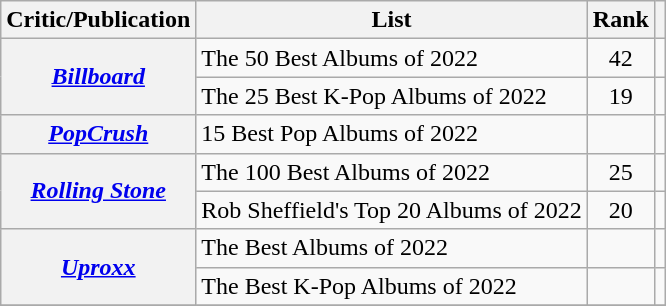<table class="wikitable plainrowheaders sortable">
<tr>
<th>Critic/Publication</th>
<th scope="col" class="unsortable">List</th>
<th data-sort-type="number">Rank</th>
<th scope="col" class="unsortable"></th>
</tr>
<tr>
<th scope="row" rowspan="2"><em><a href='#'>Billboard</a></em></th>
<td>The 50 Best Albums of 2022</td>
<td style="text-align:center;">42</td>
<td style="text-align:center;"></td>
</tr>
<tr>
<td>The 25 Best K-Pop Albums of 2022</td>
<td style="text-align:center;">19</td>
<td style="text-align:center;"></td>
</tr>
<tr>
<th scope="row"><em><a href='#'>PopCrush</a></em></th>
<td>15 Best Pop Albums of 2022</td>
<td></td>
<td style="text-align:center;"></td>
</tr>
<tr>
<th rowspan="2" scope="row"><em><a href='#'>Rolling Stone</a></em></th>
<td>The 100 Best Albums of 2022</td>
<td style="text-align:center;">25</td>
<td style="text-align:center;"></td>
</tr>
<tr>
<td>Rob Sheffield's Top 20 Albums of 2022</td>
<td style="text-align:center;">20</td>
<td style="text-align:center;"></td>
</tr>
<tr>
<th rowspan="2" scope="row"><em><a href='#'>Uproxx</a></em></th>
<td>The Best Albums of 2022</td>
<td></td>
<td style="text-align:center;"></td>
</tr>
<tr>
<td>The Best K-Pop Albums of 2022</td>
<td></td>
<td style="text-align:center;"></td>
</tr>
<tr>
</tr>
</table>
